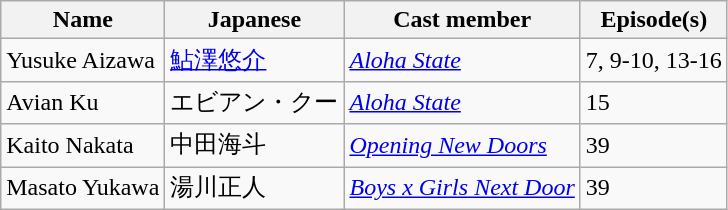<table class="wikitable">
<tr>
<th>Name</th>
<th>Japanese</th>
<th>Cast member</th>
<th>Episode(s)</th>
</tr>
<tr>
<td>Yusuke Aizawa</td>
<td><a href='#'>鮎澤悠介</a></td>
<td><em><a href='#'>Aloha State</a></em></td>
<td>7, 9-10, 13-16</td>
</tr>
<tr>
<td>Avian Ku</td>
<td>エビアン・クー</td>
<td><em><a href='#'>Aloha State</a></em></td>
<td>15</td>
</tr>
<tr>
<td>Kaito Nakata</td>
<td>中田海斗</td>
<td><em><a href='#'>Opening New Doors</a></em></td>
<td>39</td>
</tr>
<tr>
<td>Masato Yukawa</td>
<td>湯川正人</td>
<td><em><a href='#'>Boys x Girls Next Door</a></em></td>
<td>39</td>
</tr>
</table>
